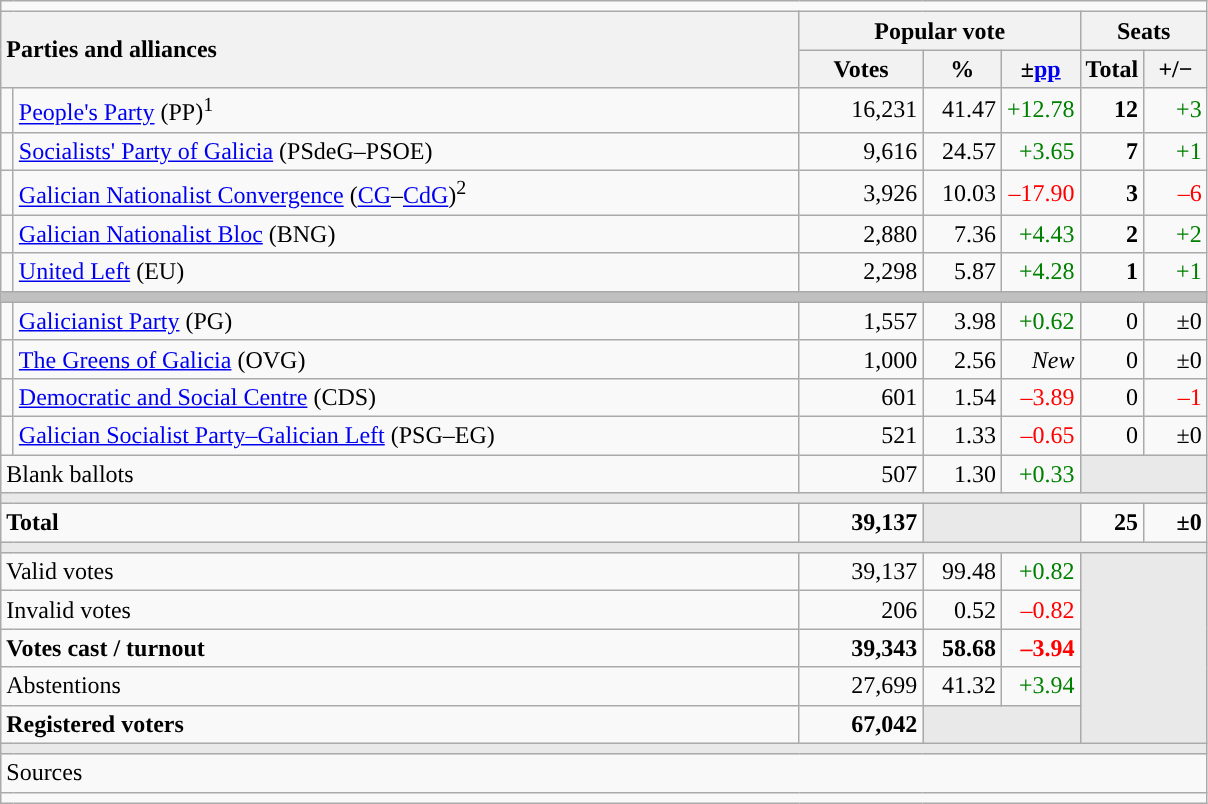<table class="wikitable" style="text-align:right;">
<tr>
<td colspan="7"></td>
</tr>
<tr>
<th style="text-align:left;" rowspan="2" colspan="2" width="525">Parties and alliances</th>
<th colspan="3">Popular vote</th>
<th colspan="2">Seats</th>
</tr>
<tr>
<th width="75">Votes</th>
<th width="45">%</th>
<th width="45">±<a href='#'>pp</a></th>
<th width="35">Total</th>
<th width="35">+/−</th>
</tr>
<tr>
<td width="1" style="color:inherit;background:"></td>
<td align="left"><a href='#'>People's Party</a> (PP)<sup>1</sup></td>
<td>16,231</td>
<td>41.47</td>
<td style="color:green;">+12.78</td>
<td><strong>12</strong></td>
<td style="color:green;">+3</td>
</tr>
<tr>
<td style="color:inherit;background:"></td>
<td align="left"><a href='#'>Socialists' Party of Galicia</a> (PSdeG–PSOE)</td>
<td>9,616</td>
<td>24.57</td>
<td style="color:green;">+3.65</td>
<td><strong>7</strong></td>
<td style="color:green;">+1</td>
</tr>
<tr>
<td style="color:inherit;background:"></td>
<td align="left"><a href='#'>Galician Nationalist Convergence</a> (<a href='#'>CG</a>–<a href='#'>CdG</a>)<sup>2</sup></td>
<td>3,926</td>
<td>10.03</td>
<td style="color:red;">–17.90</td>
<td><strong>3</strong></td>
<td style="color:red;">–6</td>
</tr>
<tr>
<td style="color:inherit;background:"></td>
<td align="left"><a href='#'>Galician Nationalist Bloc</a> (BNG)</td>
<td>2,880</td>
<td>7.36</td>
<td style="color:green;">+4.43</td>
<td><strong>2</strong></td>
<td style="color:green;">+2</td>
</tr>
<tr>
<td style="color:inherit;background:"></td>
<td align="left"><a href='#'>United Left</a> (EU)</td>
<td>2,298</td>
<td>5.87</td>
<td style="color:green;">+4.28</td>
<td><strong>1</strong></td>
<td style="color:green;">+1</td>
</tr>
<tr>
<td colspan="7" bgcolor="#C0C0C0"></td>
</tr>
<tr>
<td style="color:inherit;background:"></td>
<td align="left"><a href='#'>Galicianist Party</a> (PG)</td>
<td>1,557</td>
<td>3.98</td>
<td style="color:green;">+0.62</td>
<td>0</td>
<td>±0</td>
</tr>
<tr>
<td style="color:inherit;background:"></td>
<td align="left"><a href='#'>The Greens of Galicia</a> (OVG)</td>
<td>1,000</td>
<td>2.56</td>
<td><em>New</em></td>
<td>0</td>
<td>±0</td>
</tr>
<tr>
<td style="color:inherit;background:"></td>
<td align="left"><a href='#'>Democratic and Social Centre</a> (CDS)</td>
<td>601</td>
<td>1.54</td>
<td style="color:red;">–3.89</td>
<td>0</td>
<td style="color:red;">–1</td>
</tr>
<tr>
<td style="color:inherit;background:"></td>
<td align="left"><a href='#'>Galician Socialist Party–Galician Left</a> (PSG–EG)</td>
<td>521</td>
<td>1.33</td>
<td style="color:red;">–0.65</td>
<td>0</td>
<td>±0</td>
</tr>
<tr>
<td align="left" colspan="2">Blank ballots</td>
<td>507</td>
<td>1.30</td>
<td style="color:green;">+0.33</td>
<td bgcolor="#E9E9E9" colspan="2"></td>
</tr>
<tr>
<td colspan="7" bgcolor="#E9E9E9"></td>
</tr>
<tr style="font-weight:bold;">
<td align="left" colspan="2">Total</td>
<td>39,137</td>
<td bgcolor="#E9E9E9" colspan="2"></td>
<td>25</td>
<td>±0</td>
</tr>
<tr>
<td colspan="7" bgcolor="#E9E9E9"></td>
</tr>
<tr>
<td align="left" colspan="2">Valid votes</td>
<td>39,137</td>
<td>99.48</td>
<td style="color:green;">+0.82</td>
<td bgcolor="#E9E9E9" colspan="2" rowspan="5"></td>
</tr>
<tr>
<td align="left" colspan="2">Invalid votes</td>
<td>206</td>
<td>0.52</td>
<td style="color:red;">–0.82</td>
</tr>
<tr style="font-weight:bold;">
<td align="left" colspan="2">Votes cast / turnout</td>
<td>39,343</td>
<td>58.68</td>
<td style="color:red;">–3.94</td>
</tr>
<tr>
<td align="left" colspan="2">Abstentions</td>
<td>27,699</td>
<td>41.32</td>
<td style="color:green;">+3.94</td>
</tr>
<tr style="font-weight:bold;">
<td align="left" colspan="2">Registered voters</td>
<td>67,042</td>
<td bgcolor="#E9E9E9" colspan="2"></td>
</tr>
<tr>
<td colspan="7" bgcolor="#E9E9E9"></td>
</tr>
<tr>
<td align="left" colspan="7">Sources</td>
</tr>
<tr>
<td colspan="7" style="text-align:left; max-width:790px;"></td>
</tr>
</table>
